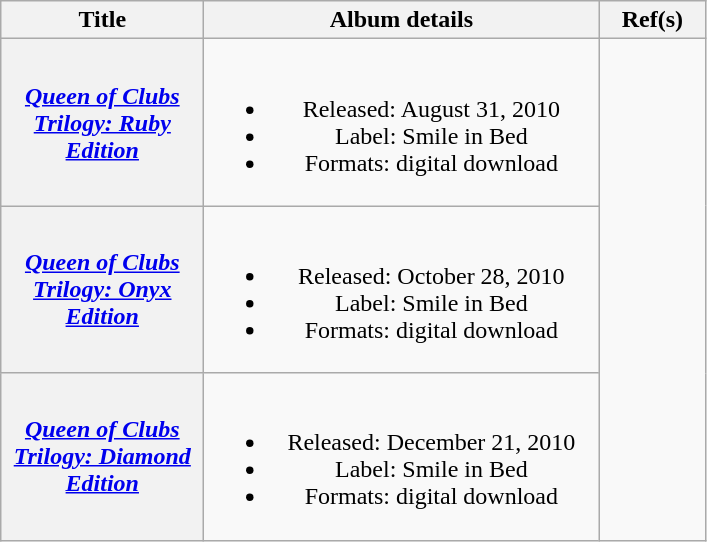<table class="wikitable plainrowheaders" style="text-align:center;" border="1">
<tr>
<th scope="col" style="width:8em;">Title</th>
<th scope="col" style="width:16em;">Album details</th>
<th scope="col" style="width:4em;">Ref(s)</th>
</tr>
<tr>
<th scope="row"><em><a href='#'>Queen of Clubs Trilogy: Ruby Edition</a></em></th>
<td><br><ul><li>Released: August 31, 2010</li><li>Label: Smile in Bed</li><li>Formats: digital download</li></ul></td>
<td rowspan="3"></td>
</tr>
<tr>
<th scope="row"><em><a href='#'>Queen of Clubs Trilogy: Onyx Edition</a></em></th>
<td><br><ul><li>Released: October 28, 2010</li><li>Label: Smile in Bed</li><li>Formats: digital download</li></ul></td>
</tr>
<tr>
<th scope="row"><em><a href='#'>Queen of Clubs Trilogy: Diamond Edition</a></em></th>
<td><br><ul><li>Released: December 21, 2010</li><li>Label: Smile in Bed</li><li>Formats: digital download</li></ul></td>
</tr>
</table>
